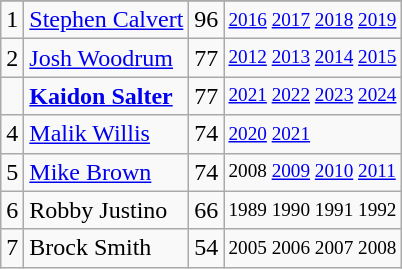<table class="wikitable">
<tr>
</tr>
<tr>
<td>1</td>
<td><a href='#'>Stephen Calvert</a></td>
<td><abbr>96</abbr></td>
<td style="font-size:80%;"><a href='#'>2016</a> <a href='#'>2017</a> <a href='#'>2018</a> <a href='#'>2019</a></td>
</tr>
<tr>
<td>2</td>
<td><a href='#'>Josh Woodrum</a></td>
<td><abbr>77</abbr></td>
<td style="font-size:80%;"><a href='#'>2012</a> <a href='#'>2013</a> <a href='#'>2014</a> <a href='#'>2015</a></td>
</tr>
<tr>
<td></td>
<td><strong><a href='#'>Kaidon Salter</a></strong></td>
<td><abbr>77</abbr></td>
<td style="font-size:80%;"><a href='#'>2021</a> <a href='#'>2022</a> <a href='#'>2023</a> <a href='#'>2024</a></td>
</tr>
<tr>
<td>4</td>
<td><a href='#'>Malik Willis</a></td>
<td><abbr>74</abbr></td>
<td style="font-size:80%;"><a href='#'>2020</a> <a href='#'>2021</a></td>
</tr>
<tr>
<td>5</td>
<td><a href='#'>Mike Brown</a></td>
<td><abbr>74</abbr></td>
<td style="font-size:80%;">2008 <a href='#'>2009</a> <a href='#'>2010</a> <a href='#'>2011</a></td>
</tr>
<tr>
<td>6</td>
<td>Robby Justino</td>
<td><abbr>66</abbr></td>
<td style="font-size:80%;">1989 1990 1991 1992</td>
</tr>
<tr>
<td>7</td>
<td>Brock Smith</td>
<td><abbr>54</abbr></td>
<td style="font-size:80%;">2005 2006 2007 2008</td>
</tr>
</table>
